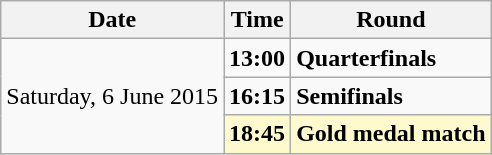<table class="wikitable">
<tr>
<th>Date</th>
<th>Time</th>
<th>Round</th>
</tr>
<tr>
<td rowspan="5">Saturday, 6 June 2015</td>
<td><strong>13:00</strong></td>
<td><strong>Quarterfinals</strong></td>
</tr>
<tr>
<td><strong>16:15</strong></td>
<td><strong>Semifinals</strong></td>
</tr>
<tr style="background:lemonchiffon;">
<td><strong>18:45</strong></td>
<td><strong>Gold medal match</strong></td>
</tr>
</table>
